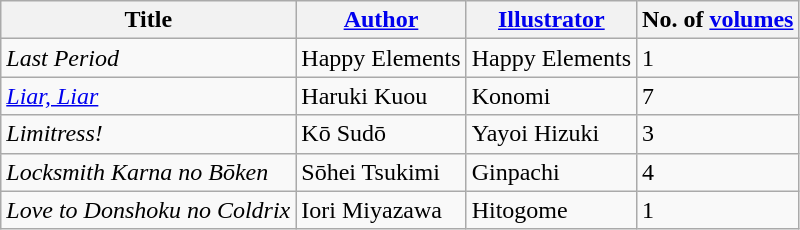<table class="wikitable">
<tr>
<th scope="col">Title</th>
<th scope="col"><a href='#'>Author</a></th>
<th scope="col"><a href='#'>Illustrator</a></th>
<th scope="col">No. of <a href='#'>volumes</a></th>
</tr>
<tr>
<td><em>Last Period</em></td>
<td>Happy Elements</td>
<td>Happy Elements</td>
<td>1</td>
</tr>
<tr>
<td><em><a href='#'>Liar, Liar</a></em></td>
<td>Haruki Kuou</td>
<td>Konomi</td>
<td>7</td>
</tr>
<tr>
<td><em>Limitress!</em></td>
<td>Kō Sudō</td>
<td>Yayoi Hizuki</td>
<td>3</td>
</tr>
<tr>
<td><em>Locksmith Karna no Bōken</em></td>
<td>Sōhei Tsukimi</td>
<td>Ginpachi</td>
<td>4</td>
</tr>
<tr>
<td><em>Love to Donshoku no Coldrix</em></td>
<td>Iori Miyazawa</td>
<td>Hitogome</td>
<td>1</td>
</tr>
</table>
